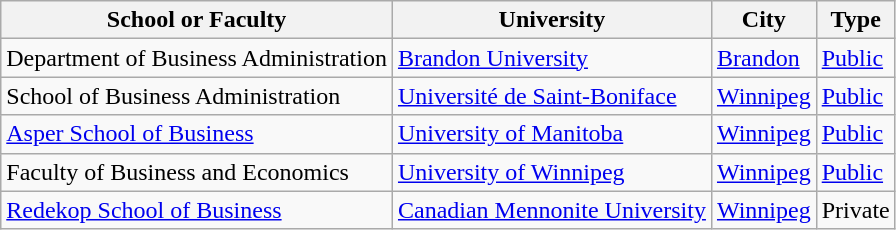<table class="wikitable sortable mw-collapsible mw-collapsed">
<tr>
<th>School or Faculty</th>
<th>University</th>
<th>City</th>
<th>Type</th>
</tr>
<tr>
<td>Department of Business Administration</td>
<td><a href='#'>Brandon University</a></td>
<td><a href='#'>Brandon</a></td>
<td><a href='#'>Public</a></td>
</tr>
<tr>
<td>School of Business Administration</td>
<td><a href='#'>Université de Saint-Boniface</a></td>
<td><a href='#'>Winnipeg</a></td>
<td><a href='#'>Public</a></td>
</tr>
<tr>
<td><a href='#'>Asper School of Business</a></td>
<td><a href='#'>University of Manitoba</a></td>
<td><a href='#'>Winnipeg</a></td>
<td><a href='#'>Public</a></td>
</tr>
<tr>
<td>Faculty of Business and Economics</td>
<td><a href='#'>University of Winnipeg</a></td>
<td><a href='#'>Winnipeg</a></td>
<td><a href='#'>Public</a></td>
</tr>
<tr>
<td><a href='#'>Redekop School of Business</a></td>
<td><a href='#'>Canadian Mennonite University</a></td>
<td><a href='#'>Winnipeg</a></td>
<td>Private</td>
</tr>
</table>
